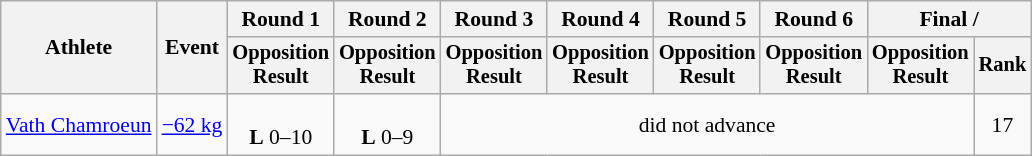<table class="wikitable" style="font-size:90%">
<tr>
<th rowspan="2">Athlete</th>
<th rowspan="2">Event</th>
<th>Round 1</th>
<th>Round 2</th>
<th>Round 3</th>
<th>Round 4</th>
<th>Round 5</th>
<th>Round 6</th>
<th colspan=2>Final / </th>
</tr>
<tr style="font-size: 95%">
<th>Opposition<br>Result</th>
<th>Opposition<br>Result</th>
<th>Opposition<br>Result</th>
<th>Opposition<br>Result</th>
<th>Opposition<br>Result</th>
<th>Opposition<br>Result</th>
<th>Opposition<br>Result</th>
<th>Rank</th>
</tr>
<tr align=center>
<td align=left><a href='#'>Vath Chamroeun</a></td>
<td align=left><a href='#'>−62 kg</a></td>
<td><br><strong>L</strong> 0–10</td>
<td><br><strong>L</strong> 0–9</td>
<td colspan=5>did not advance</td>
<td>17</td>
</tr>
</table>
